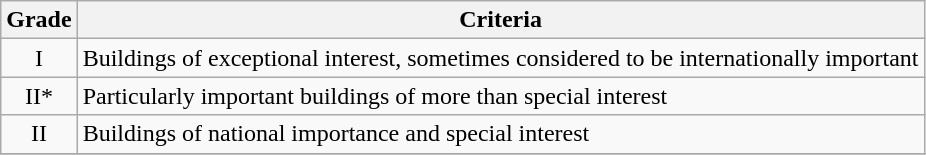<table class="wikitable" border="1">
<tr>
<th>Grade</th>
<th>Criteria</th>
</tr>
<tr>
<td align="center" >I</td>
<td>Buildings of exceptional interest, sometimes considered to be internationally important</td>
</tr>
<tr>
<td align="center" >II*</td>
<td>Particularly important buildings of more than special interest</td>
</tr>
<tr>
<td align="center" >II</td>
<td>Buildings of national importance and special interest</td>
</tr>
<tr>
</tr>
</table>
